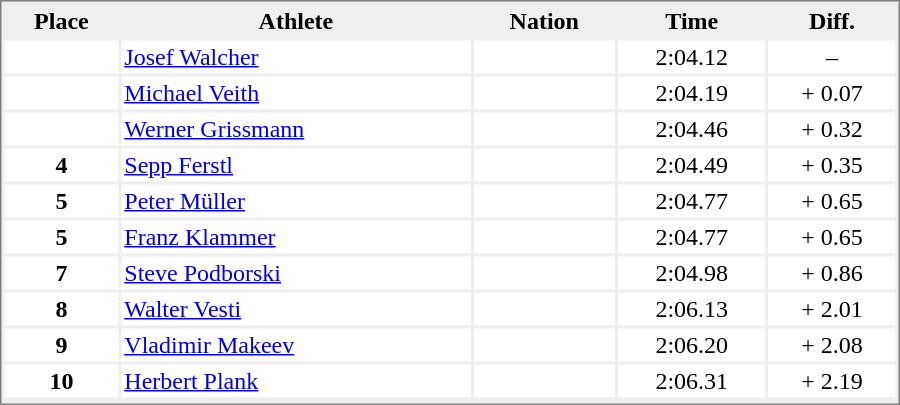<table style="border-style:solid;border-width:1px;border-color:#808080;background-color:#EFEFEF" cellspacing="2" cellpadding="2" width="600px">
<tr bgcolor="#EFEFEF">
<th>Place</th>
<th>Athlete</th>
<th>Nation</th>
<th>Time</th>
<th>Diff.</th>
</tr>
<tr align="center" valign="top" bgcolor="#FFFFFF">
<th></th>
<td align="left"><a href='#'>Josef Walcher</a></td>
<td align="left"></td>
<td>2:04.12</td>
<td>–</td>
</tr>
<tr align="center" valign="top" bgcolor="#FFFFFF">
<th></th>
<td align="left"><a href='#'>Michael Veith</a></td>
<td align="left"></td>
<td>2:04.19</td>
<td>+ 0.07</td>
</tr>
<tr align="center" valign="top" bgcolor="#FFFFFF">
<th></th>
<td align="left"><a href='#'>Werner Grissmann</a></td>
<td align="left"></td>
<td>2:04.46</td>
<td>+ 0.32</td>
</tr>
<tr align="center" valign="top" bgcolor="#FFFFFF">
<th>4</th>
<td align="left"><a href='#'>Sepp Ferstl</a></td>
<td align="left"></td>
<td>2:04.49</td>
<td>+ 0.35</td>
</tr>
<tr align="center" valign="top" bgcolor="#FFFFFF">
<th>5</th>
<td align="left"><a href='#'>Peter Müller</a></td>
<td align="left"></td>
<td>2:04.77</td>
<td>+ 0.65</td>
</tr>
<tr align="center" valign="top" bgcolor="#FFFFFF">
<th>5</th>
<td align="left"><a href='#'>Franz Klammer</a></td>
<td align="left"></td>
<td>2:04.77</td>
<td>+ 0.65</td>
</tr>
<tr align="center" valign="top" bgcolor="#FFFFFF">
<th>7</th>
<td align="left"><a href='#'>Steve Podborski</a></td>
<td align="left"></td>
<td>2:04.98</td>
<td>+ 0.86</td>
</tr>
<tr align="center" valign="top" bgcolor="#FFFFFF">
<th>8</th>
<td align="left"><a href='#'>Walter Vesti</a></td>
<td align="left"></td>
<td>2:06.13</td>
<td>+ 2.01</td>
</tr>
<tr align="center" valign="top" bgcolor="#FFFFFF">
<th>9</th>
<td align="left"><a href='#'>Vladimir Makeev</a></td>
<td align="left"></td>
<td>2:06.20</td>
<td>+ 2.08</td>
</tr>
<tr align="center" valign="top" bgcolor="#FFFFFF">
<th>10</th>
<td align="left"><a href='#'>Herbert Plank</a></td>
<td align="left"></td>
<td>2:06.31</td>
<td>+ 2.19</td>
</tr>
<tr align="center" valign="top" bgcolor="#FFFFFF">
</tr>
</table>
